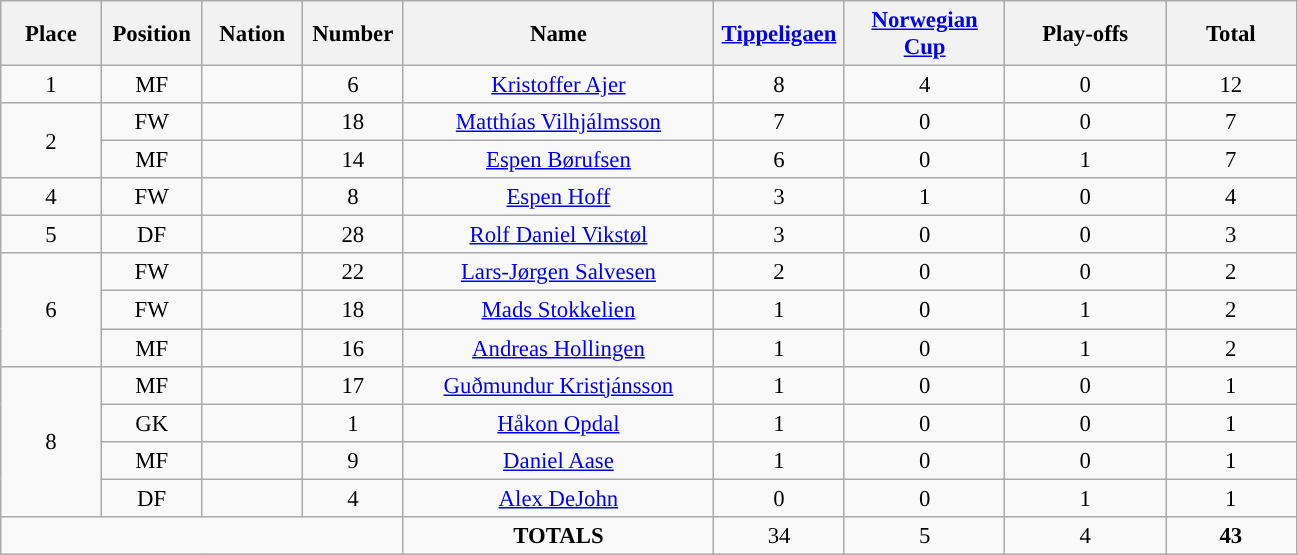<table class="wikitable" style="font-size: 95%; text-align: center;">
<tr>
<th width=60>Place</th>
<th width=60>Position</th>
<th width=60>Nation</th>
<th width=60>Number</th>
<th width=200>Name</th>
<th width=80><a href='#'>Tippeligaen</a></th>
<th width=100><a href='#'>Norwegian Cup</a></th>
<th width=100>Play-offs</th>
<th width=80><strong>Total</strong></th>
</tr>
<tr>
<td>1</td>
<td>MF</td>
<td></td>
<td>6</td>
<td><a href='#'>Kristoffer Ajer</a></td>
<td>8</td>
<td>4</td>
<td>0</td>
<td>12</td>
</tr>
<tr>
<td rowspan="2">2</td>
<td>FW</td>
<td></td>
<td>18</td>
<td><a href='#'>Matthías Vilhjálmsson</a></td>
<td>7</td>
<td>0</td>
<td>0</td>
<td>7</td>
</tr>
<tr>
<td>MF</td>
<td></td>
<td>14</td>
<td><a href='#'>Espen Børufsen</a></td>
<td>6</td>
<td>0</td>
<td>1</td>
<td>7</td>
</tr>
<tr>
<td>4</td>
<td>FW</td>
<td></td>
<td>8</td>
<td><a href='#'>Espen Hoff</a></td>
<td>3</td>
<td>1</td>
<td>0</td>
<td>4</td>
</tr>
<tr>
<td>5</td>
<td>DF</td>
<td></td>
<td>28</td>
<td><a href='#'>Rolf Daniel Vikstøl</a></td>
<td>3</td>
<td>0</td>
<td>0</td>
<td>3</td>
</tr>
<tr>
<td rowspan="3">6</td>
<td>FW</td>
<td></td>
<td>22</td>
<td><a href='#'>Lars-Jørgen Salvesen</a></td>
<td>2</td>
<td>0</td>
<td>0</td>
<td>2</td>
</tr>
<tr>
<td>FW</td>
<td></td>
<td>18</td>
<td><a href='#'>Mads Stokkelien</a></td>
<td>1</td>
<td>0</td>
<td>1</td>
<td>2</td>
</tr>
<tr>
<td>MF</td>
<td></td>
<td>16</td>
<td><a href='#'>Andreas Hollingen</a></td>
<td>1</td>
<td>0</td>
<td>1</td>
<td>2</td>
</tr>
<tr>
<td rowspan="4">8</td>
<td>MF</td>
<td></td>
<td>17</td>
<td><a href='#'>Guðmundur Kristjánsson</a></td>
<td>1</td>
<td>0</td>
<td>0</td>
<td>1</td>
</tr>
<tr>
<td>GK</td>
<td></td>
<td>1</td>
<td><a href='#'>Håkon Opdal</a></td>
<td>1</td>
<td>0</td>
<td>0</td>
<td>1</td>
</tr>
<tr>
<td>MF</td>
<td></td>
<td>9</td>
<td><a href='#'>Daniel Aase</a></td>
<td>1</td>
<td>0</td>
<td>0</td>
<td>1</td>
</tr>
<tr>
<td>DF</td>
<td></td>
<td>4</td>
<td><a href='#'>Alex DeJohn</a></td>
<td>0</td>
<td>0</td>
<td>1</td>
<td>1</td>
</tr>
<tr>
<td colspan="4"></td>
<td><strong>TOTALS</strong></td>
<td>34</td>
<td>5</td>
<td>4</td>
<td><strong>43</strong></td>
</tr>
</table>
